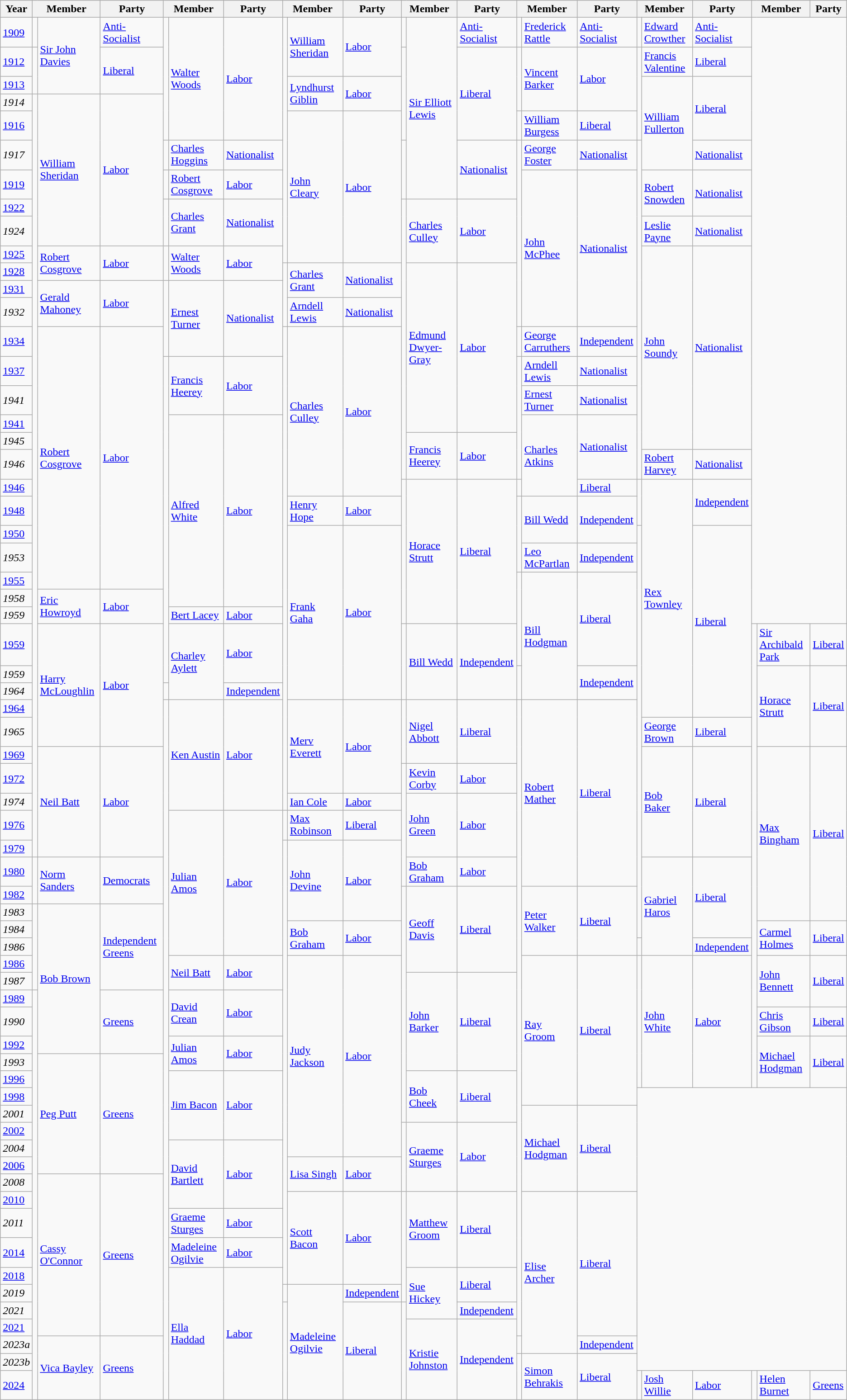<table class=wikitable>
<tr>
<th>Year</th>
<th colspan=2>Member</th>
<th>Party</th>
<th colspan=2>Member</th>
<th>Party</th>
<th colspan=2>Member</th>
<th>Party</th>
<th colspan=2>Member</th>
<th>Party</th>
<th colspan=2>Member</th>
<th>Party</th>
<th colspan=2>Member</th>
<th>Party</th>
<th colspan=2>Member</th>
<th>Party</th>
</tr>
<tr>
<td><a href='#'>1909</a></td>
<td></td>
<td rowspan=3><a href='#'>Sir John Davies</a></td>
<td><a href='#'>Anti-Socialist</a></td>
<td rowspan=5 ></td>
<td rowspan=5><a href='#'>Walter Woods</a></td>
<td rowspan=5><a href='#'>Labor</a></td>
<td rowspan=10 ></td>
<td rowspan=2><a href='#'>William Sheridan</a></td>
<td rowspan=2><a href='#'>Labor</a></td>
<td></td>
<td rowspan=7><a href='#'>Sir Elliott Lewis</a></td>
<td><a href='#'>Anti-Socialist</a></td>
<td></td>
<td><a href='#'>Frederick Rattle</a></td>
<td><a href='#'>Anti-Socialist</a></td>
<td></td>
<td><a href='#'>Edward Crowther</a></td>
<td><a href='#'>Anti-Socialist</a></td>
<td colspan=3 rowspan=26></td>
</tr>
<tr>
<td><a href='#'>1912</a></td>
<td rowspan=2 ></td>
<td rowspan=2><a href='#'>Liberal</a></td>
<td rowspan=4 ></td>
<td rowspan=4><a href='#'>Liberal</a></td>
<td rowspan=3 ></td>
<td rowspan=3><a href='#'>Vincent Barker</a></td>
<td rowspan=3><a href='#'>Labor</a></td>
<td rowspan=4 ></td>
<td><a href='#'>Francis Valentine</a></td>
<td><a href='#'>Liberal</a></td>
</tr>
<tr>
<td><a href='#'>1913</a></td>
<td rowspan=2><a href='#'>Lyndhurst Giblin</a></td>
<td rowspan=2><a href='#'>Labor</a></td>
<td rowspan=4><a href='#'>William Fullerton</a></td>
<td rowspan=3><a href='#'>Liberal</a></td>
</tr>
<tr>
<td><em>1914</em></td>
<td rowspan=33 ></td>
<td rowspan=6><a href='#'>William Sheridan</a></td>
<td rowspan=6><a href='#'>Labor</a></td>
</tr>
<tr>
<td><a href='#'>1916</a></td>
<td rowspan=6><a href='#'>John Cleary</a></td>
<td rowspan=6><a href='#'>Labor</a></td>
<td></td>
<td><a href='#'>William Burgess</a></td>
<td><a href='#'>Liberal</a></td>
</tr>
<tr>
<td><em>1917</em></td>
<td></td>
<td><a href='#'>Charles Hoggins</a></td>
<td><a href='#'>Nationalist</a></td>
<td rowspan=2 ></td>
<td rowspan=2><a href='#'>Nationalist</a></td>
<td rowspan=8 ></td>
<td><a href='#'>George Foster</a></td>
<td><a href='#'>Nationalist</a></td>
<td rowspan=14 ></td>
<td><a href='#'>Nationalist</a></td>
</tr>
<tr>
<td><a href='#'>1919</a></td>
<td></td>
<td><a href='#'>Robert Cosgrove</a></td>
<td><a href='#'>Labor</a></td>
<td rowspan=7><a href='#'>John McPhee</a></td>
<td rowspan=7><a href='#'>Nationalist</a></td>
<td rowspan=2><a href='#'>Robert Snowden</a></td>
<td rowspan=2><a href='#'>Nationalist</a></td>
</tr>
<tr>
<td><a href='#'>1922</a></td>
<td rowspan=2 ></td>
<td rowspan=2><a href='#'>Charles Grant</a></td>
<td rowspan=2><a href='#'>Nationalist</a></td>
<td rowspan=12 ></td>
<td rowspan=3><a href='#'>Charles Culley</a></td>
<td rowspan=3><a href='#'>Labor</a></td>
</tr>
<tr>
<td><em>1924</em></td>
<td><a href='#'>Leslie Payne</a></td>
<td><a href='#'>Nationalist</a></td>
</tr>
<tr>
<td><a href='#'>1925</a></td>
<td rowspan=2><a href='#'>Robert Cosgrove</a></td>
<td rowspan=2><a href='#'>Labor</a></td>
<td rowspan=2 ></td>
<td rowspan=2><a href='#'>Walter Woods</a></td>
<td rowspan=2><a href='#'>Labor</a></td>
<td rowspan=9><a href='#'>John Soundy</a></td>
<td rowspan=9><a href='#'>Nationalist</a></td>
</tr>
<tr>
<td><a href='#'>1928</a></td>
<td rowspan=3 ></td>
<td rowspan=2><a href='#'>Charles Grant</a></td>
<td rowspan=2><a href='#'>Nationalist</a></td>
<td rowspan=7><a href='#'>Edmund Dwyer-Gray</a></td>
<td rowspan=7><a href='#'>Labor</a></td>
</tr>
<tr>
<td><a href='#'>1931</a></td>
<td rowspan=2><a href='#'>Gerald Mahoney</a></td>
<td rowspan=2><a href='#'>Labor</a></td>
<td rowspan=3 ></td>
<td rowspan=3><a href='#'>Ernest Turner</a></td>
<td rowspan=3><a href='#'>Nationalist</a></td>
</tr>
<tr>
<td><em>1932</em></td>
<td><a href='#'>Arndell Lewis</a></td>
<td><a href='#'>Nationalist</a></td>
</tr>
<tr>
<td><a href='#'>1934</a></td>
<td rowspan=11><a href='#'>Robert Cosgrove</a></td>
<td rowspan=11><a href='#'>Labor</a></td>
<td rowspan=21 ></td>
<td rowspan=7><a href='#'>Charles Culley</a></td>
<td rowspan=7><a href='#'>Labor</a></td>
<td></td>
<td><a href='#'>George Carruthers</a></td>
<td><a href='#'>Independent</a></td>
</tr>
<tr>
<td><a href='#'>1937</a></td>
<td rowspan=14 ></td>
<td rowspan=2><a href='#'>Francis Heerey</a></td>
<td rowspan=2><a href='#'>Labor</a></td>
<td rowspan=5 ></td>
<td><a href='#'>Arndell Lewis</a></td>
<td><a href='#'>Nationalist</a></td>
</tr>
<tr>
<td><em>1941</em></td>
<td><a href='#'>Ernest Turner</a></td>
<td><a href='#'>Nationalist</a></td>
</tr>
<tr>
<td><a href='#'>1941</a></td>
<td rowspan=9><a href='#'>Alfred White</a></td>
<td rowspan=9><a href='#'>Labor</a></td>
<td rowspan=4><a href='#'>Charles Atkins</a></td>
<td rowspan=3><a href='#'>Nationalist</a></td>
</tr>
<tr>
<td><em>1945</em></td>
<td rowspan=2><a href='#'>Francis Heerey</a></td>
<td rowspan=2><a href='#'>Labor</a></td>
</tr>
<tr>
<td><em>1946</em></td>
<td><a href='#'>Robert Harvey</a></td>
<td><a href='#'>Nationalist</a></td>
</tr>
<tr>
<td><a href='#'>1946</a></td>
<td rowspan=7 ></td>
<td rowspan=7><a href='#'>Horace Strutt</a></td>
<td rowspan=7><a href='#'>Liberal</a></td>
<td></td>
<td><a href='#'>Liberal</a></td>
<td rowspan=2 ></td>
<td rowspan=11><a href='#'>Rex Townley</a></td>
<td rowspan=2><a href='#'>Independent</a></td>
</tr>
<tr>
<td><a href='#'>1948</a></td>
<td><a href='#'>Henry Hope</a></td>
<td><a href='#'>Labor</a></td>
<td rowspan=3 ></td>
<td rowspan=2><a href='#'>Bill Wedd</a></td>
<td rowspan=2><a href='#'>Independent</a></td>
</tr>
<tr>
<td><a href='#'>1950</a></td>
<td rowspan=8><a href='#'>Frank Gaha</a></td>
<td rowspan=8><a href='#'>Labor</a></td>
<td rowspan=19 ></td>
<td rowspan=9><a href='#'>Liberal</a></td>
</tr>
<tr>
<td><em>1953</em></td>
<td><a href='#'>Leo McPartlan</a></td>
<td><a href='#'>Independent</a></td>
</tr>
<tr>
<td><a href='#'>1955</a></td>
<td rowspan=4 ></td>
<td rowspan=6><a href='#'>Bill Hodgman</a></td>
<td rowspan=4><a href='#'>Liberal</a></td>
</tr>
<tr>
<td><em>1958</em></td>
<td rowspan=2><a href='#'>Eric Howroyd</a></td>
<td rowspan=2><a href='#'>Labor</a></td>
</tr>
<tr>
<td><em>1959</em></td>
<td><a href='#'>Bert Lacey</a></td>
<td><a href='#'>Labor</a></td>
</tr>
<tr>
<td><a href='#'>1959</a></td>
<td rowspan=5><a href='#'>Harry McLoughlin</a></td>
<td rowspan=5><a href='#'>Labor</a></td>
<td rowspan=3><a href='#'>Charley Aylett</a></td>
<td rowspan=2><a href='#'>Labor</a></td>
<td rowspan=3 ></td>
<td rowspan=3><a href='#'>Bill Wedd</a></td>
<td rowspan=3><a href='#'>Independent</a></td>
<td rowspan=22 ></td>
<td><a href='#'>Sir Archibald Park</a></td>
<td><a href='#'>Liberal</a></td>
</tr>
<tr>
<td><em>1959</em></td>
<td rowspan=2 ></td>
<td rowspan=2><a href='#'>Independent</a></td>
<td rowspan=4><a href='#'>Horace Strutt</a></td>
<td rowspan=4><a href='#'>Liberal</a></td>
</tr>
<tr>
<td><em>1964</em></td>
<td></td>
<td><a href='#'>Independent</a></td>
</tr>
<tr>
<td><a href='#'>1964</a></td>
<td rowspan=35 ></td>
<td rowspan=5><a href='#'>Ken Austin</a></td>
<td rowspan=5><a href='#'>Labor</a></td>
<td rowspan=4><a href='#'>Merv Everett</a></td>
<td rowspan=4><a href='#'>Labor</a></td>
<td rowspan=3 ></td>
<td rowspan=3><a href='#'>Nigel Abbott</a></td>
<td rowspan=3><a href='#'>Liberal</a></td>
<td rowspan=32 ></td>
<td rowspan=8><a href='#'>Robert Mather</a></td>
<td rowspan=8><a href='#'>Liberal</a></td>
</tr>
<tr>
<td><em>1965</em></td>
<td><a href='#'>George Brown</a></td>
<td><a href='#'>Liberal</a></td>
</tr>
<tr>
<td><a href='#'>1969</a></td>
<td rowspan=5><a href='#'>Neil Batt</a></td>
<td rowspan=5><a href='#'>Labor</a></td>
<td rowspan=5><a href='#'>Bob Baker</a></td>
<td rowspan=5><a href='#'>Liberal</a></td>
<td rowspan=8><a href='#'>Max Bingham</a></td>
<td rowspan=8><a href='#'>Liberal</a></td>
</tr>
<tr>
<td><a href='#'>1972</a></td>
<td rowspan=5 ></td>
<td><a href='#'>Kevin Corby</a></td>
<td><a href='#'>Labor</a></td>
</tr>
<tr>
<td><em>1974</em></td>
<td><a href='#'>Ian Cole</a></td>
<td><a href='#'>Labor</a></td>
<td rowspan=3><a href='#'>John Green</a></td>
<td rowspan=3><a href='#'>Labor</a></td>
</tr>
<tr>
<td><a href='#'>1976</a></td>
<td rowspan=7><a href='#'>Julian Amos</a></td>
<td rowspan=7><a href='#'>Labor</a></td>
<td></td>
<td><a href='#'>Max Robinson</a></td>
<td><a href='#'>Liberal</a></td>
</tr>
<tr>
<td><a href='#'>1979</a></td>
<td rowspan=23 ></td>
<td rowspan=4><a href='#'>John Devine</a></td>
<td rowspan=4><a href='#'>Labor</a></td>
</tr>
<tr>
<td><a href='#'>1980</a></td>
<td rowspan=2 ></td>
<td rowspan=2><a href='#'>Norm Sanders</a></td>
<td rowspan=2><a href='#'>Democrats</a></td>
<td><a href='#'>Bob Graham</a></td>
<td><a href='#'>Labor</a></td>
<td rowspan=5><a href='#'>Gabriel Haros</a></td>
<td rowspan=4><a href='#'>Liberal</a></td>
</tr>
<tr>
<td><a href='#'>1982</a></td>
<td rowspan=13 ></td>
<td rowspan=5><a href='#'>Geoff Davis</a></td>
<td rowspan=5><a href='#'>Liberal</a></td>
<td rowspan=4><a href='#'>Peter Walker</a></td>
<td rowspan=4><a href='#'>Liberal</a></td>
</tr>
<tr>
<td><em>1983</em></td>
<td rowspan=5 ></td>
<td rowspan=8><a href='#'>Bob Brown</a></td>
<td rowspan=5><a href='#'>Independent Greens</a></td>
</tr>
<tr>
<td><em>1984</em></td>
<td rowspan=2><a href='#'>Bob Graham</a></td>
<td rowspan=2><a href='#'>Labor</a></td>
<td rowspan=2><a href='#'>Carmel Holmes</a></td>
<td rowspan=2><a href='#'>Liberal</a></td>
</tr>
<tr>
<td><em>1986</em></td>
<td></td>
<td><a href='#'>Independent</a></td>
</tr>
<tr>
<td><a href='#'>1986</a></td>
<td rowspan=2><a href='#'>Neil Batt</a></td>
<td rowspan=2><a href='#'>Labor</a></td>
<td rowspan=11><a href='#'>Judy Jackson</a></td>
<td rowspan=11><a href='#'>Labor</a></td>
<td rowspan=8><a href='#'>Ray Groom</a></td>
<td rowspan=8><a href='#'>Liberal</a></td>
<td rowspan=7 ></td>
<td rowspan=7><a href='#'>John White</a></td>
<td rowspan=7><a href='#'>Labor</a></td>
<td rowspan=3><a href='#'>John Bennett</a></td>
<td rowspan=3><a href='#'>Liberal</a></td>
</tr>
<tr>
<td><em>1987</em></td>
<td rowspan=5><a href='#'>John Barker</a></td>
<td rowspan=5><a href='#'>Liberal</a></td>
</tr>
<tr>
<td><a href='#'>1989</a></td>
<td rowspan=21 ></td>
<td rowspan=3><a href='#'>Greens</a></td>
<td rowspan=2><a href='#'>David Crean</a></td>
<td rowspan=2><a href='#'>Labor</a></td>
</tr>
<tr>
<td><em>1990</em></td>
<td><a href='#'>Chris Gibson</a></td>
<td><a href='#'>Liberal</a></td>
</tr>
<tr>
<td><a href='#'>1992</a></td>
<td rowspan=2><a href='#'>Julian Amos</a></td>
<td rowspan=2><a href='#'>Labor</a></td>
<td rowspan=3><a href='#'>Michael Hodgman</a></td>
<td rowspan=3><a href='#'>Liberal</a></td>
</tr>
<tr>
<td><em>1993</em></td>
<td rowspan=7><a href='#'>Peg Putt</a></td>
<td rowspan=7><a href='#'>Greens</a></td>
</tr>
<tr>
<td><a href='#'>1996</a></td>
<td rowspan=4><a href='#'>Jim Bacon</a></td>
<td rowspan=4><a href='#'>Labor</a></td>
<td rowspan=3><a href='#'>Bob Cheek</a></td>
<td rowspan=3><a href='#'>Liberal</a></td>
</tr>
<tr>
<td><a href='#'>1998</a></td>
<td colspan=6 rowspan=15></td>
</tr>
<tr>
<td><em>2001</em></td>
<td rowspan=5><a href='#'>Michael Hodgman</a></td>
<td rowspan=5><a href='#'>Liberal</a></td>
</tr>
<tr>
<td><a href='#'>2002</a></td>
<td rowspan=4 ></td>
<td rowspan=4><a href='#'>Graeme Sturges</a></td>
<td rowspan=4><a href='#'>Labor</a></td>
</tr>
<tr>
<td><em>2004</em></td>
<td rowspan=4><a href='#'>David Bartlett</a></td>
<td rowspan=4><a href='#'>Labor</a></td>
</tr>
<tr>
<td><a href='#'>2006</a></td>
<td rowspan=2><a href='#'>Lisa Singh</a></td>
<td rowspan=2><a href='#'>Labor</a></td>
</tr>
<tr>
<td><em>2008</em></td>
<td rowspan=8><a href='#'>Cassy O'Connor</a></td>
<td rowspan=8><a href='#'>Greens</a></td>
</tr>
<tr>
<td><a href='#'>2010</a></td>
<td rowspan=4><a href='#'>Scott Bacon</a></td>
<td rowspan=4><a href='#'>Labor</a></td>
<td rowspan=5 ></td>
<td rowspan=3><a href='#'>Matthew Groom</a></td>
<td rowspan=3><a href='#'>Liberal</a></td>
<td rowspan=8><a href='#'>Elise Archer</a></td>
<td rowspan=7><a href='#'>Liberal</a></td>
</tr>
<tr>
<td><em>2011</em></td>
<td><a href='#'>Graeme Sturges</a></td>
<td><a href='#'>Labor</a></td>
</tr>
<tr>
<td><a href='#'>2014</a></td>
<td><a href='#'>Madeleine Ogilvie</a></td>
<td><a href='#'>Labor</a></td>
</tr>
<tr>
<td><a href='#'>2018</a></td>
<td rowspan=7><a href='#'>Ella Haddad</a></td>
<td rowspan=7><a href='#'>Labor</a></td>
<td rowspan=3><a href='#'>Sue Hickey</a></td>
<td rowspan=2><a href='#'>Liberal</a></td>
</tr>
<tr>
<td><em>2019</em></td>
<td></td>
<td rowspan=6><a href='#'>Madeleine Ogilvie</a></td>
<td><a href='#'>Independent</a></td>
</tr>
<tr>
<td><em>2021</em></td>
<td rowspan=5 ></td>
<td rowspan=5><a href='#'>Liberal</a></td>
<td rowspan=5 ></td>
<td><a href='#'>Independent</a></td>
</tr>
<tr>
<td><a href='#'>2021</a></td>
<td rowspan=4><a href='#'>Kristie Johnston</a></td>
<td rowspan=4><a href='#'>Independent</a></td>
</tr>
<tr>
<td><em>2023a</em></td>
<td rowspan=3><a href='#'>Vica Bayley</a></td>
<td rowspan=3><a href='#'>Greens</a></td>
<td></td>
<td><a href='#'>Independent</a></td>
</tr>
<tr>
<td><em>2023b</em></td>
<td rowspan=2 ></td>
<td rowspan=2><a href='#'>Simon Behrakis</a></td>
<td rowspan=2><a href='#'>Liberal</a></td>
</tr>
<tr>
<td><a href='#'>2024</a></td>
<td></td>
<td><a href='#'>Josh Willie</a></td>
<td><a href='#'>Labor</a></td>
<td></td>
<td><a href='#'>Helen Burnet</a></td>
<td><a href='#'>Greens</a></td>
</tr>
</table>
